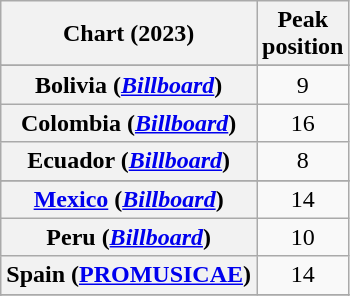<table class="wikitable sortable plainrowheaders" style="text-align:center">
<tr>
<th scope="col">Chart (2023)</th>
<th scope="col">Peak<br>position</th>
</tr>
<tr>
</tr>
<tr>
<th scope="row">Bolivia (<em><a href='#'>Billboard</a></em>)</th>
<td>9</td>
</tr>
<tr>
<th scope="row">Colombia (<em><a href='#'>Billboard</a></em>)</th>
<td>16</td>
</tr>
<tr>
<th scope="row">Ecuador (<em><a href='#'>Billboard</a></em>)</th>
<td>8</td>
</tr>
<tr>
</tr>
<tr>
<th scope="row"><a href='#'>Mexico</a> (<em><a href='#'>Billboard</a></em>)</th>
<td>14</td>
</tr>
<tr>
<th scope="row">Peru (<em><a href='#'>Billboard</a></em>)</th>
<td>10</td>
</tr>
<tr>
<th scope="row">Spain (<a href='#'>PROMUSICAE</a>)</th>
<td>14</td>
</tr>
<tr>
</tr>
<tr>
</tr>
</table>
